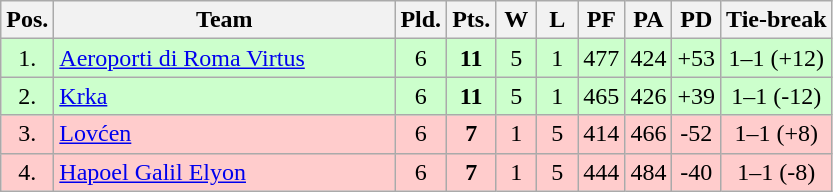<table class="wikitable" style="text-align:center">
<tr>
<th width=15>Pos.</th>
<th width=220>Team</th>
<th width=20>Pld.</th>
<th width=20>Pts.</th>
<th width=20>W</th>
<th width=20>L</th>
<th width=20>PF</th>
<th width=20>PA</th>
<th width=20>PD</th>
<th>Tie-break</th>
</tr>
<tr style="background:#cfc;">
<td>1.</td>
<td align=left> <a href='#'>Aeroporti di Roma Virtus</a></td>
<td>6</td>
<td><strong>11</strong></td>
<td>5</td>
<td>1</td>
<td>477</td>
<td>424</td>
<td>+53</td>
<td>1–1 (+12)</td>
</tr>
<tr style="background:#cfc;">
<td>2.</td>
<td align=left> <a href='#'>Krka</a></td>
<td>6</td>
<td><strong>11</strong></td>
<td>5</td>
<td>1</td>
<td>465</td>
<td>426</td>
<td>+39</td>
<td>1–1 (-12)</td>
</tr>
<tr style="background:#fcc;">
<td>3.</td>
<td align=left> <a href='#'>Lovćen</a></td>
<td>6</td>
<td><strong>7</strong></td>
<td>1</td>
<td>5</td>
<td>414</td>
<td>466</td>
<td>-52</td>
<td>1–1 (+8)</td>
</tr>
<tr style="background:#fcc;">
<td>4.</td>
<td align=left> <a href='#'>Hapoel Galil Elyon</a></td>
<td>6</td>
<td><strong>7</strong></td>
<td>1</td>
<td>5</td>
<td>444</td>
<td>484</td>
<td>-40</td>
<td>1–1 (-8)</td>
</tr>
</table>
